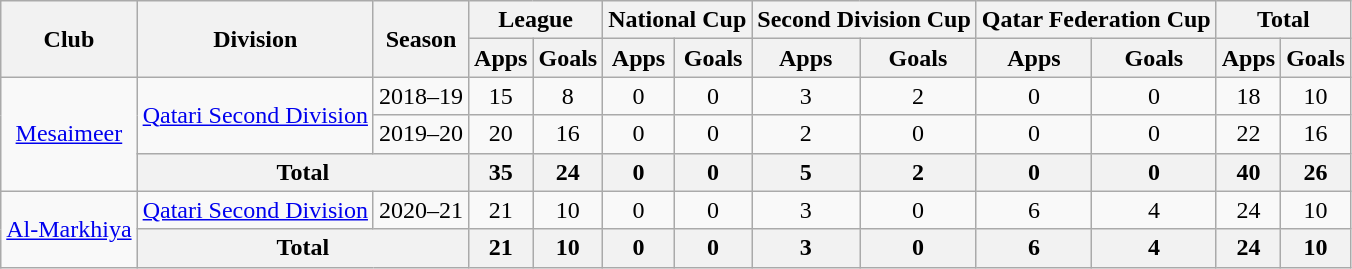<table class="wikitable" style="text-align: center;">
<tr>
<th rowspan="2">Club</th>
<th rowspan="2">Division</th>
<th rowspan="2">Season</th>
<th colspan="2">League</th>
<th colspan="2">National Cup</th>
<th colspan="2">Second Division Cup</th>
<th colspan="2">Qatar  Federation Cup</th>
<th colspan="2">Total</th>
</tr>
<tr>
<th>Apps</th>
<th>Goals</th>
<th>Apps</th>
<th>Goals</th>
<th>Apps</th>
<th>Goals</th>
<th>Apps</th>
<th>Goals</th>
<th>Apps</th>
<th>Goals</th>
</tr>
<tr>
<td rowspan="3"><a href='#'>Mesaimeer</a></td>
<td rowspan="2"><a href='#'>Qatari Second Division</a></td>
<td 2018–19 Qatari Second Division>2018–19</td>
<td>15</td>
<td>8</td>
<td>0</td>
<td>0</td>
<td>3</td>
<td>2</td>
<td>0</td>
<td>0</td>
<td>18</td>
<td>10</td>
</tr>
<tr>
<td 2019–20 Qatari Second Division>2019–20</td>
<td>20</td>
<td>16</td>
<td>0</td>
<td>0</td>
<td>2</td>
<td>0</td>
<td>0</td>
<td>0</td>
<td>22</td>
<td>16</td>
</tr>
<tr>
<th colspan="2">Total</th>
<th>35</th>
<th>24</th>
<th>0</th>
<th>0</th>
<th>5</th>
<th>2</th>
<th>0</th>
<th>0</th>
<th>40</th>
<th>26</th>
</tr>
<tr>
<td rowspan="2"><a href='#'>Al-Markhiya</a></td>
<td><a href='#'>Qatari Second Division</a></td>
<td 2020–21 Qatari Second Division>2020–21</td>
<td>21</td>
<td>10</td>
<td>0</td>
<td>0</td>
<td>3</td>
<td>0</td>
<td>6</td>
<td>4</td>
<td>24</td>
<td>10</td>
</tr>
<tr>
<th colspan="2">Total</th>
<th>21</th>
<th>10</th>
<th>0</th>
<th>0</th>
<th>3</th>
<th>0</th>
<th>6</th>
<th>4</th>
<th>24</th>
<th>10</th>
</tr>
</table>
